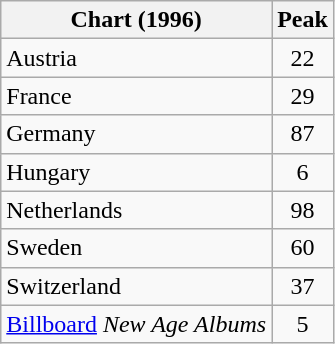<table class="wikitable">
<tr>
<th align="center">Chart (1996)</th>
<th align="center">Peak</th>
</tr>
<tr>
<td align="left">Austria</td>
<td align="center">22</td>
</tr>
<tr>
<td align="left">France</td>
<td align="center">29</td>
</tr>
<tr>
<td align="left">Germany</td>
<td align="center">87</td>
</tr>
<tr>
<td align="left">Hungary</td>
<td align="center">6</td>
</tr>
<tr>
<td align="left">Netherlands</td>
<td align="center">98</td>
</tr>
<tr>
<td align="left">Sweden</td>
<td align="center">60</td>
</tr>
<tr>
<td align="left">Switzerland</td>
<td align="center">37</td>
</tr>
<tr>
<td align="left"><a href='#'>Billboard</a><em> New Age Albums</td>
<td align="center">5</td>
</tr>
</table>
